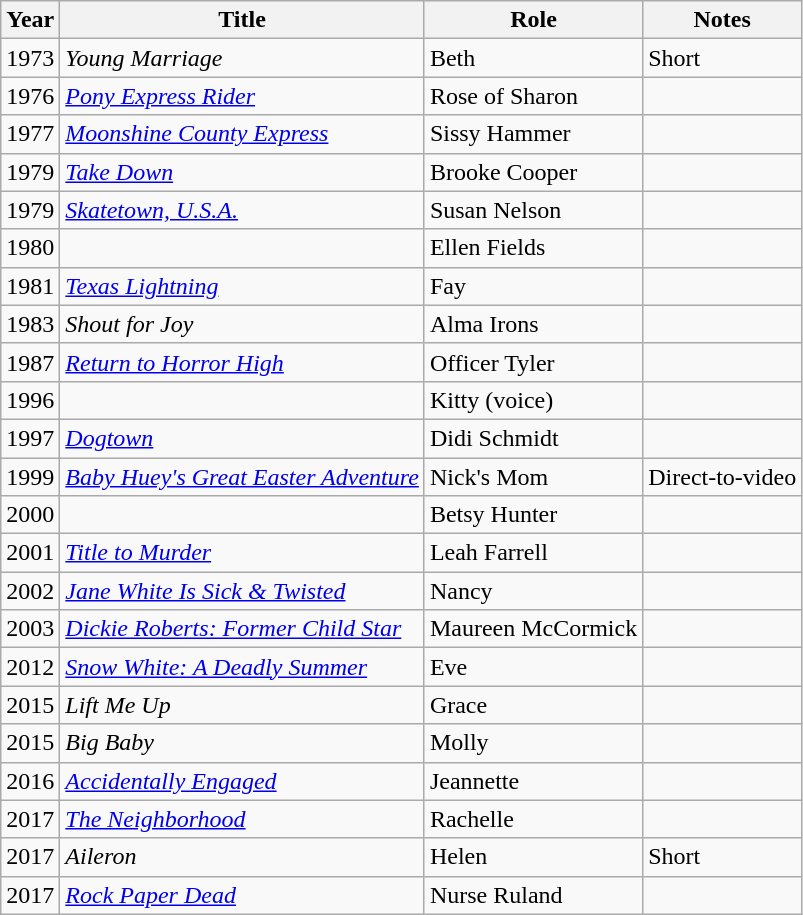<table class="wikitable sortable">
<tr>
<th>Year</th>
<th>Title</th>
<th>Role</th>
<th class="unsortable">Notes</th>
</tr>
<tr>
<td>1973</td>
<td><em>Young Marriage</em></td>
<td>Beth</td>
<td>Short</td>
</tr>
<tr>
<td>1976</td>
<td><em><a href='#'>Pony Express Rider</a></em></td>
<td>Rose of Sharon</td>
<td></td>
</tr>
<tr>
<td>1977</td>
<td><em><a href='#'>Moonshine County Express</a></em></td>
<td>Sissy Hammer</td>
<td></td>
</tr>
<tr>
<td>1979</td>
<td><em><a href='#'>Take Down</a></em></td>
<td>Brooke Cooper</td>
<td></td>
</tr>
<tr>
<td>1979</td>
<td><em><a href='#'>Skatetown, U.S.A.</a></em></td>
<td>Susan Nelson</td>
<td></td>
</tr>
<tr>
<td>1980</td>
<td><em></em></td>
<td>Ellen Fields</td>
<td></td>
</tr>
<tr>
<td>1981</td>
<td><em><a href='#'>Texas Lightning</a></em></td>
<td>Fay</td>
<td></td>
</tr>
<tr>
<td>1983</td>
<td><em>Shout for Joy</em></td>
<td>Alma Irons</td>
<td></td>
</tr>
<tr>
<td>1987</td>
<td><em><a href='#'>Return to Horror High</a></em></td>
<td>Officer Tyler</td>
<td></td>
</tr>
<tr>
<td>1996</td>
<td><em></em></td>
<td>Kitty (voice)</td>
<td></td>
</tr>
<tr>
<td>1997</td>
<td><em><a href='#'>Dogtown</a></em></td>
<td>Didi Schmidt</td>
<td></td>
</tr>
<tr>
<td>1999</td>
<td><em><a href='#'>Baby Huey's Great Easter Adventure</a></em></td>
<td>Nick's Mom</td>
<td>Direct-to-video</td>
</tr>
<tr>
<td>2000</td>
<td><em></em></td>
<td>Betsy Hunter</td>
<td></td>
</tr>
<tr>
<td>2001</td>
<td><em><a href='#'>Title to Murder</a></em></td>
<td>Leah Farrell</td>
<td></td>
</tr>
<tr>
<td>2002</td>
<td><em><a href='#'>Jane White Is Sick & Twisted</a></em></td>
<td>Nancy</td>
<td></td>
</tr>
<tr>
<td>2003</td>
<td><em><a href='#'>Dickie Roberts: Former Child Star</a></em></td>
<td>Maureen McCormick</td>
<td></td>
</tr>
<tr>
<td>2012</td>
<td><em><a href='#'>Snow White: A Deadly Summer</a></em></td>
<td>Eve</td>
<td></td>
</tr>
<tr>
<td>2015</td>
<td><em>Lift Me Up</em></td>
<td>Grace</td>
<td></td>
</tr>
<tr>
<td>2015</td>
<td><em>Big Baby</em></td>
<td>Molly</td>
<td></td>
</tr>
<tr>
<td>2016</td>
<td><em><a href='#'>Accidentally Engaged</a></em></td>
<td>Jeannette</td>
<td></td>
</tr>
<tr>
<td>2017</td>
<td><em><a href='#'>The Neighborhood</a></em></td>
<td>Rachelle</td>
<td></td>
</tr>
<tr>
<td>2017</td>
<td><em>Aileron</em></td>
<td>Helen</td>
<td>Short</td>
</tr>
<tr>
<td>2017</td>
<td><em><a href='#'>Rock Paper Dead</a></em></td>
<td>Nurse Ruland</td>
<td></td>
</tr>
</table>
